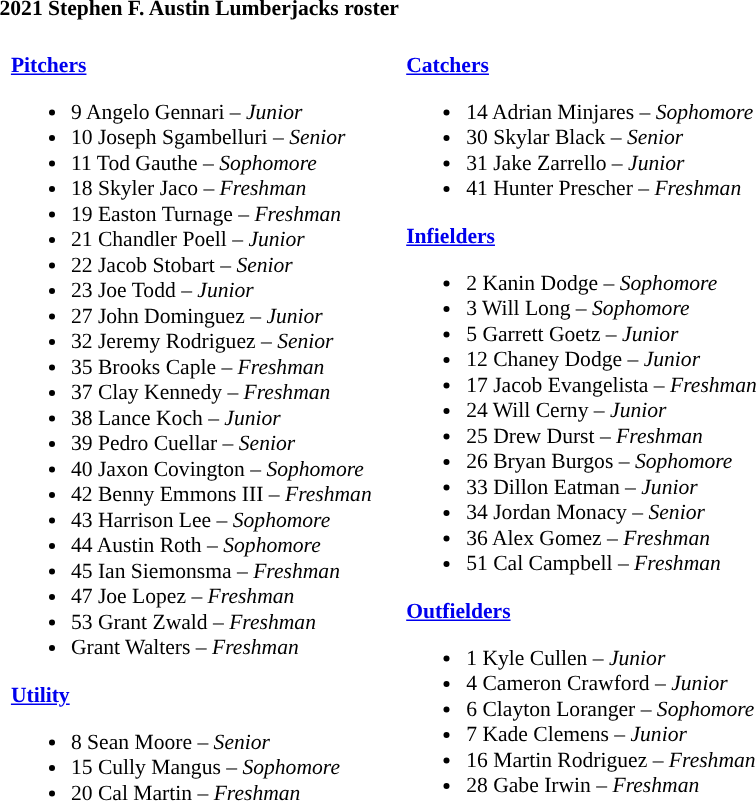<table class="toccolours" style="text-align: left; font-size:90%;">
<tr>
<th colspan="9">2021 Stephen F. Austin Lumberjacks roster</th>
</tr>
<tr>
<td width="03"> </td>
<td valign="top"><br><strong><a href='#'>Pitchers</a></strong><ul><li>9 Angelo Gennari – <em>Junior</em></li><li>10 Joseph Sgambelluri – <em>Senior</em></li><li>11 Tod Gauthe – <em>Sophomore</em></li><li>18 Skyler Jaco – <em>Freshman</em></li><li>19 Easton Turnage – <em>Freshman</em></li><li>21 Chandler Poell – <em>Junior</em></li><li>22 Jacob Stobart – <em>Senior</em></li><li>23 Joe Todd – <em>Junior</em></li><li>27 John Dominguez – <em>Junior</em></li><li>32 Jeremy Rodriguez – <em>Senior</em></li><li>35 Brooks Caple – <em>Freshman</em></li><li>37 Clay Kennedy – <em>Freshman</em></li><li>38 Lance Koch – <em>Junior</em></li><li>39 Pedro Cuellar – <em>Senior</em></li><li>40 Jaxon Covington – <em>Sophomore</em></li><li>42 Benny Emmons III – <em>Freshman</em></li><li>43 Harrison Lee – <em>Sophomore</em></li><li>44 Austin Roth – <em>Sophomore</em></li><li>45 Ian Siemonsma – <em>Freshman</em></li><li>47 Joe Lopez – <em>Freshman</em></li><li>53 Grant Zwald – <em>Freshman</em></li><li>Grant Walters – <em>Freshman</em></li></ul><strong><a href='#'>Utility</a></strong><ul><li>8 Sean Moore – <em>Senior</em></li><li>15 Cully Mangus – <em>Sophomore</em></li><li>20 Cal Martin – <em>Freshman</em></li></ul></td>
<td width="15"> </td>
<td valign="top"><br><strong><a href='#'>Catchers</a></strong><ul><li>14 Adrian Minjares – <em>Sophomore</em></li><li>30 Skylar Black – <em>Senior</em></li><li>31 Jake Zarrello – <em>Junior</em></li><li>41 Hunter Prescher – <em>Freshman</em></li></ul><strong><a href='#'>Infielders</a></strong><ul><li>2 Kanin Dodge – <em>Sophomore</em></li><li>3 Will Long – <em>Sophomore</em></li><li>5 Garrett Goetz – <em>Junior</em></li><li>12 Chaney Dodge – <em>Junior</em></li><li>17 Jacob Evangelista – <em>Freshman</em></li><li>24 Will Cerny – <em>Junior</em></li><li>25 Drew Durst – <em>Freshman</em></li><li>26 Bryan Burgos – <em>Sophomore</em></li><li>33 Dillon Eatman – <em>Junior</em></li><li>34 Jordan Monacy – <em>Senior</em></li><li>36 Alex Gomez – <em>Freshman</em></li><li>51 Cal Campbell – <em>Freshman</em></li></ul><strong><a href='#'>Outfielders</a></strong><ul><li>1 Kyle Cullen – <em>Junior</em></li><li>4 Cameron Crawford – <em>Junior</em></li><li>6 Clayton Loranger – <em>Sophomore</em></li><li>7 Kade Clemens – <em>Junior</em></li><li>16 Martin Rodriguez – <em>Freshman</em></li><li>28 Gabe Irwin – <em>Freshman</em></li></ul></td>
</tr>
</table>
